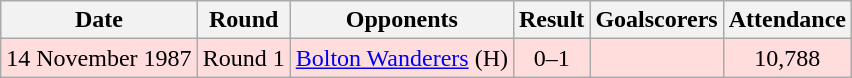<table class="wikitable">
<tr>
<th>Date</th>
<th>Round</th>
<th>Opponents</th>
<th>Result</th>
<th>Goalscorers</th>
<th>Attendance</th>
</tr>
<tr bgcolor="#ffdddd">
<td>14 November 1987</td>
<td>Round 1</td>
<td><a href='#'>Bolton Wanderers</a> (H)</td>
<td align="center">0–1</td>
<td></td>
<td align="center">10,788</td>
</tr>
</table>
